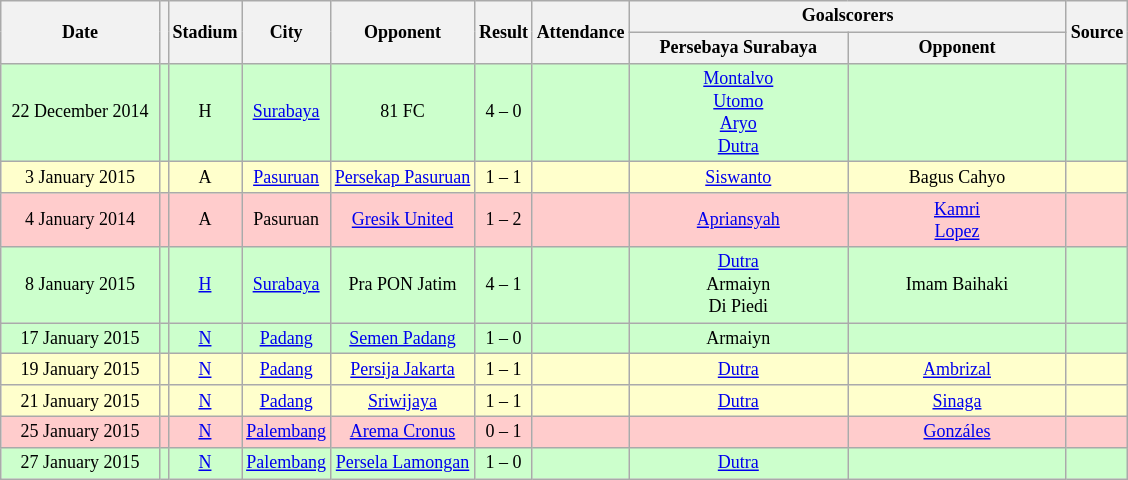<table class="wikitable" Style="text-align: center;font-size:75%">
<tr>
<th rowspan="2" style="width:100px">Date</th>
<th rowspan="2"></th>
<th rowspan="2">Stadium</th>
<th rowspan="2">City</th>
<th rowspan="2">Opponent</th>
<th rowspan="2">Result</th>
<th rowspan="2">Attendance</th>
<th colspan="2">Goalscorers</th>
<th rowspan="2">Source</th>
</tr>
<tr>
<th style="width:140px">Persebaya Surabaya</th>
<th style="width:140px">Opponent</th>
</tr>
<tr style="background:#cfc">
<td>22 December 2014</td>
<td></td>
<td>H</td>
<td><a href='#'>Surabaya</a></td>
<td>81 FC</td>
<td>4 – 0</td>
<td></td>
<td><a href='#'>Montalvo</a> <br><a href='#'>Utomo</a> <br><a href='#'>Aryo</a> <br><a href='#'>Dutra</a> </td>
<td></td>
<td></td>
</tr>
<tr style="background:#ffc">
<td>3 January 2015</td>
<td></td>
<td>A</td>
<td><a href='#'>Pasuruan</a></td>
<td><a href='#'>Persekap Pasuruan</a></td>
<td>1 – 1</td>
<td></td>
<td><a href='#'>Siswanto</a> </td>
<td>Bagus Cahyo </td>
<td></td>
</tr>
<tr style="background:#fcc">
<td>4 January 2014</td>
<td></td>
<td>A</td>
<td>Pasuruan</td>
<td><a href='#'>Gresik United</a></td>
<td>1 – 2</td>
<td></td>
<td><a href='#'>Apriansyah</a> </td>
<td><a href='#'>Kamri</a> <br><a href='#'>Lopez</a> </td>
<td></td>
</tr>
<tr style="background:#cfc">
<td>8 January 2015</td>
<td></td>
<td><a href='#'>H</a></td>
<td><a href='#'>Surabaya</a></td>
<td>Pra PON Jatim</td>
<td>4 – 1</td>
<td></td>
<td><a href='#'>Dutra</a> <br>Armaiyn <br>Di Piedi </td>
<td>Imam Baihaki </td>
<td></td>
</tr>
<tr style="background:#cfc">
<td>17 January 2015</td>
<td></td>
<td><a href='#'>N</a></td>
<td><a href='#'>Padang</a></td>
<td><a href='#'>Semen Padang</a></td>
<td>1 – 0</td>
<td></td>
<td>Armaiyn </td>
<td></td>
<td></td>
</tr>
<tr style="background:#ffc">
<td>19 January 2015</td>
<td></td>
<td><a href='#'>N</a></td>
<td><a href='#'>Padang</a></td>
<td><a href='#'>Persija Jakarta</a></td>
<td>1 – 1</td>
<td></td>
<td><a href='#'>Dutra</a> </td>
<td><a href='#'>Ambrizal</a> </td>
<td></td>
</tr>
<tr style="background:#ffc">
<td>21 January 2015</td>
<td></td>
<td><a href='#'>N</a></td>
<td><a href='#'>Padang</a></td>
<td><a href='#'>Sriwijaya</a></td>
<td>1 – 1</td>
<td></td>
<td><a href='#'>Dutra</a> </td>
<td><a href='#'>Sinaga</a> </td>
<td></td>
</tr>
<tr style="background:#fcc">
<td>25 January 2015</td>
<td></td>
<td><a href='#'>N</a></td>
<td><a href='#'>Palembang</a></td>
<td><a href='#'>Arema Cronus</a></td>
<td>0 – 1</td>
<td></td>
<td></td>
<td><a href='#'>Gonzáles</a> </td>
<td></td>
</tr>
<tr style="background:#cfc">
<td>27 January 2015</td>
<td></td>
<td><a href='#'>N</a></td>
<td><a href='#'>Palembang</a></td>
<td><a href='#'>Persela Lamongan</a></td>
<td>1 – 0</td>
<td></td>
<td><a href='#'>Dutra</a> </td>
<td></td>
<td></td>
</tr>
</table>
